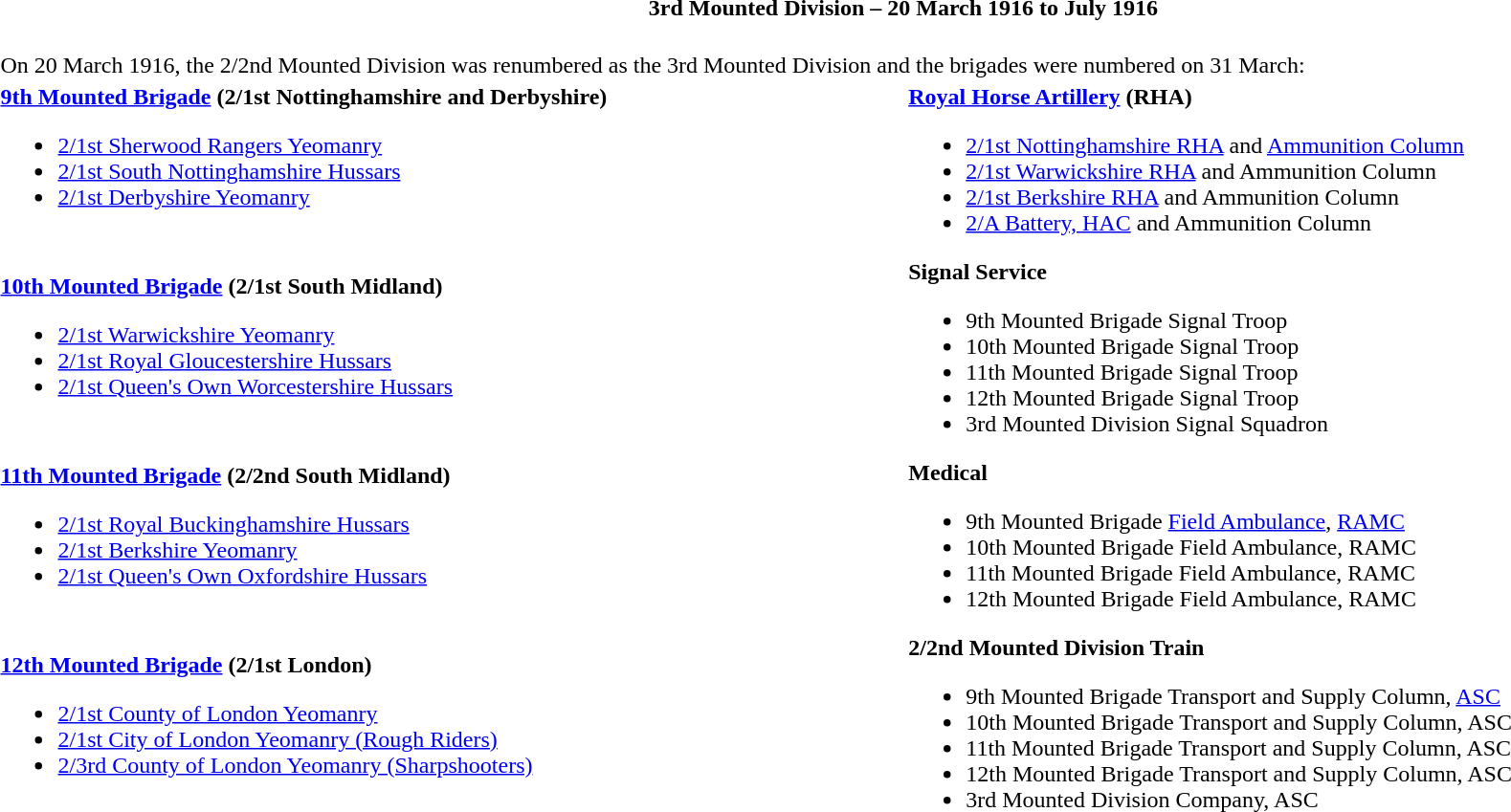<table class="toccolours collapsible collapsed" style="width:100%; background:transparent;">
<tr>
<th colspan=2>3rd Mounted Division – 20 March 1916 to July 1916</th>
</tr>
<tr>
<td colspan=2><br>On 20 March 1916, the 2/2nd Mounted Division was renumbered as the 3rd Mounted Division and the brigades were numbered on 31 March:</td>
</tr>
<tr valign=top>
<td><strong><a href='#'>9th Mounted Brigade</a> (2/1st Nottinghamshire and Derbyshire)</strong><br><ul><li><a href='#'>2/1st Sherwood Rangers Yeomanry</a></li><li><a href='#'>2/1st South Nottinghamshire Hussars</a></li><li><a href='#'>2/1st Derbyshire Yeomanry</a></li></ul></td>
<td rowspan=4><strong><a href='#'>Royal Horse Artillery</a> (RHA)</strong><br><ul><li><a href='#'>2/1st Nottinghamshire RHA</a> and <a href='#'>Ammunition Column</a></li><li><a href='#'>2/1st Warwickshire RHA</a> and Ammunition Column</li><li><a href='#'>2/1st Berkshire RHA</a> and Ammunition Column</li><li><a href='#'>2/A Battery, HAC</a> and Ammunition Column</li></ul><strong>Signal Service</strong><ul><li>9th Mounted Brigade Signal Troop</li><li>10th Mounted Brigade Signal Troop</li><li>11th Mounted Brigade Signal Troop</li><li>12th Mounted Brigade Signal Troop</li><li>3rd Mounted Division Signal Squadron</li></ul><strong>Medical</strong><ul><li>9th Mounted Brigade <a href='#'>Field Ambulance</a>, <a href='#'>RAMC</a></li><li>10th Mounted Brigade Field Ambulance, RAMC</li><li>11th Mounted Brigade Field Ambulance, RAMC</li><li>12th Mounted Brigade Field Ambulance, RAMC</li></ul><strong>2/2nd Mounted Division Train</strong><ul><li>9th Mounted Brigade Transport and Supply Column, <a href='#'>ASC</a></li><li>10th Mounted Brigade Transport and Supply Column, ASC</li><li>11th Mounted Brigade Transport and Supply Column, ASC</li><li>12th Mounted Brigade Transport and Supply Column, ASC</li><li>3rd Mounted Division Company, ASC</li></ul></td>
</tr>
<tr valign=top>
<td><strong><a href='#'>10th Mounted Brigade</a> (2/1st South Midland)</strong><br><ul><li><a href='#'>2/1st Warwickshire Yeomanry</a></li><li><a href='#'>2/1st Royal Gloucestershire Hussars</a></li><li><a href='#'>2/1st Queen's Own Worcestershire Hussars</a></li></ul></td>
</tr>
<tr valign=top>
<td><strong><a href='#'>11th Mounted Brigade</a> (2/2nd South Midland)</strong><br><ul><li><a href='#'>2/1st Royal Buckinghamshire Hussars</a></li><li><a href='#'>2/1st Berkshire Yeomanry</a></li><li><a href='#'>2/1st Queen's Own Oxfordshire Hussars</a></li></ul></td>
</tr>
<tr valign=top>
<td><strong><a href='#'>12th Mounted Brigade</a> (2/1st London)</strong><br><ul><li><a href='#'>2/1st County of London Yeomanry</a></li><li><a href='#'>2/1st City of London Yeomanry (Rough Riders)</a></li><li><a href='#'>2/3rd County of London Yeomanry (Sharpshooters)</a></li></ul></td>
</tr>
<tr>
<td colspan=2 style="border:0px"></td>
</tr>
<tr>
<td colspan=2></td>
</tr>
</table>
